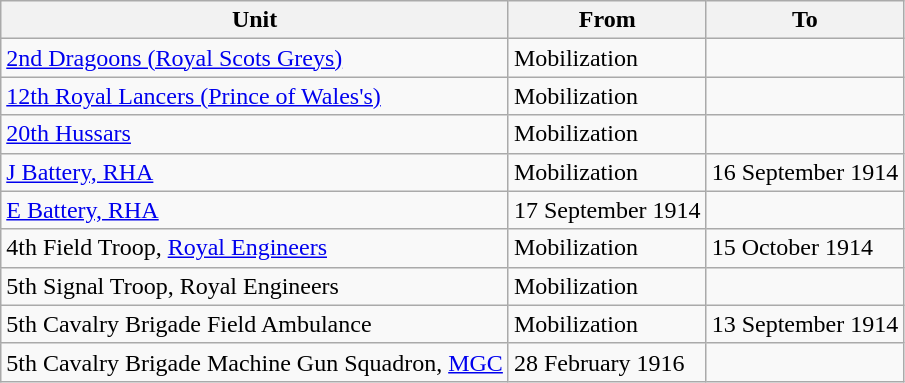<table class="wikitable">
<tr>
<th>Unit</th>
<th>From</th>
<th>To</th>
</tr>
<tr>
<td><a href='#'>2nd Dragoons (Royal Scots Greys)</a></td>
<td>Mobilization</td>
<td></td>
</tr>
<tr>
<td><a href='#'>12th Royal Lancers (Prince of Wales's)</a></td>
<td>Mobilization</td>
<td></td>
</tr>
<tr>
<td><a href='#'>20th Hussars</a></td>
<td>Mobilization</td>
<td></td>
</tr>
<tr>
<td><a href='#'>J Battery, RHA</a></td>
<td>Mobilization</td>
<td>16 September 1914</td>
</tr>
<tr>
<td><a href='#'>E Battery, RHA</a></td>
<td>17 September 1914</td>
<td></td>
</tr>
<tr>
<td>4th Field Troop, <a href='#'>Royal Engineers</a></td>
<td>Mobilization</td>
<td>15 October 1914</td>
</tr>
<tr>
<td>5th Signal Troop, Royal Engineers</td>
<td>Mobilization</td>
<td></td>
</tr>
<tr>
<td>5th Cavalry Brigade Field Ambulance</td>
<td>Mobilization</td>
<td>13 September 1914</td>
</tr>
<tr>
<td>5th Cavalry Brigade Machine Gun Squadron, <a href='#'>MGC</a></td>
<td>28 February 1916</td>
<td></td>
</tr>
</table>
